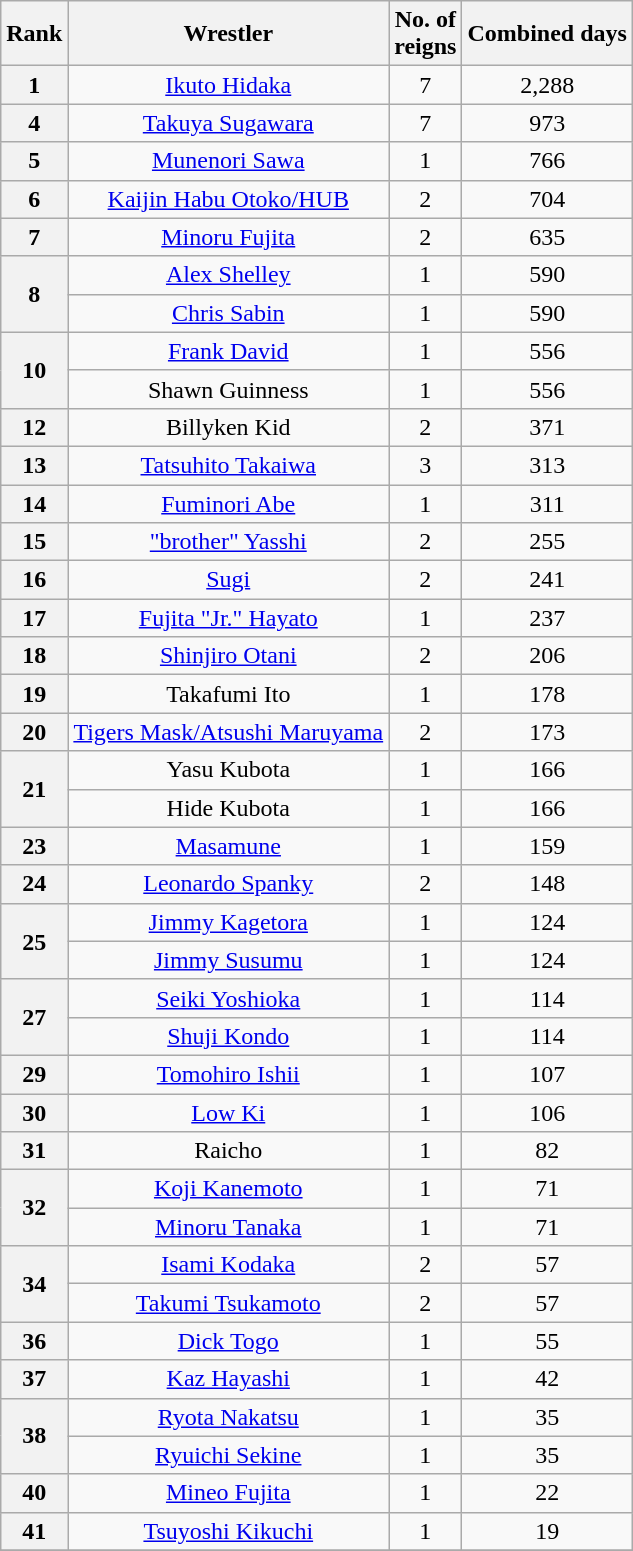<table class="wikitable sortable" style="text-align:center">
<tr>
<th>Rank</th>
<th>Wrestler</th>
<th>No. of<br>reigns</th>
<th>Combined days</th>
</tr>
<tr>
<th>1</th>
<td><a href='#'>Ikuto Hidaka</a></td>
<td>7</td>
<td>2,288</td>
</tr>
<tr>
<th>4</th>
<td><a href='#'>Takuya Sugawara</a></td>
<td>7</td>
<td>973</td>
</tr>
<tr>
<th>5</th>
<td><a href='#'>Munenori Sawa</a></td>
<td>1</td>
<td>766</td>
</tr>
<tr>
<th>6</th>
<td><a href='#'>Kaijin Habu Otoko/HUB</a></td>
<td>2</td>
<td>704</td>
</tr>
<tr>
<th>7</th>
<td><a href='#'>Minoru Fujita</a></td>
<td>2</td>
<td>635</td>
</tr>
<tr>
<th rowspan=2>8</th>
<td><a href='#'>Alex Shelley</a></td>
<td>1</td>
<td>590</td>
</tr>
<tr>
<td><a href='#'>Chris Sabin</a></td>
<td>1</td>
<td>590</td>
</tr>
<tr>
<th rowspan=2>10</th>
<td><a href='#'>Frank David</a></td>
<td>1</td>
<td>556</td>
</tr>
<tr>
<td>Shawn Guinness</td>
<td>1</td>
<td>556</td>
</tr>
<tr>
<th>12</th>
<td>Billyken Kid</td>
<td>2</td>
<td>371</td>
</tr>
<tr>
<th>13</th>
<td><a href='#'>Tatsuhito Takaiwa</a></td>
<td>3</td>
<td>313</td>
</tr>
<tr>
<th>14</th>
<td><a href='#'>Fuminori Abe</a></td>
<td>1</td>
<td>311</td>
</tr>
<tr>
<th>15</th>
<td><a href='#'>"brother" Yasshi</a></td>
<td>2</td>
<td>255</td>
</tr>
<tr>
<th>16</th>
<td><a href='#'>Sugi</a></td>
<td>2</td>
<td>241</td>
</tr>
<tr>
<th>17</th>
<td><a href='#'>Fujita "Jr." Hayato</a></td>
<td>1</td>
<td>237</td>
</tr>
<tr>
<th>18</th>
<td><a href='#'>Shinjiro Otani</a></td>
<td>2</td>
<td>206</td>
</tr>
<tr>
<th>19</th>
<td>Takafumi Ito</td>
<td>1</td>
<td>178</td>
</tr>
<tr>
<th>20</th>
<td><a href='#'>Tigers Mask/Atsushi Maruyama</a></td>
<td>2</td>
<td>173</td>
</tr>
<tr>
<th rowspan=2>21</th>
<td>Yasu Kubota</td>
<td>1</td>
<td>166</td>
</tr>
<tr>
<td>Hide Kubota</td>
<td>1</td>
<td>166</td>
</tr>
<tr>
<th>23</th>
<td><a href='#'>Masamune</a></td>
<td>1</td>
<td>159</td>
</tr>
<tr>
<th>24</th>
<td><a href='#'>Leonardo Spanky</a></td>
<td>2</td>
<td>148</td>
</tr>
<tr>
<th rowspan=2>25</th>
<td><a href='#'>Jimmy Kagetora</a></td>
<td>1</td>
<td>124</td>
</tr>
<tr>
<td><a href='#'>Jimmy Susumu</a></td>
<td>1</td>
<td>124</td>
</tr>
<tr>
<th rowspan=2>27</th>
<td><a href='#'>Seiki Yoshioka</a></td>
<td>1</td>
<td>114</td>
</tr>
<tr>
<td><a href='#'>Shuji Kondo</a></td>
<td>1</td>
<td>114</td>
</tr>
<tr>
<th>29</th>
<td><a href='#'>Tomohiro Ishii</a></td>
<td>1</td>
<td>107</td>
</tr>
<tr>
<th>30</th>
<td><a href='#'>Low Ki</a></td>
<td>1</td>
<td>106</td>
</tr>
<tr>
<th>31</th>
<td>Raicho</td>
<td>1</td>
<td>82</td>
</tr>
<tr>
<th rowspan=2>32</th>
<td><a href='#'>Koji Kanemoto</a></td>
<td>1</td>
<td>71</td>
</tr>
<tr>
<td><a href='#'>Minoru Tanaka</a></td>
<td>1</td>
<td>71</td>
</tr>
<tr>
<th rowspan=2>34</th>
<td><a href='#'>Isami Kodaka</a></td>
<td>2</td>
<td>57</td>
</tr>
<tr>
<td><a href='#'>Takumi Tsukamoto</a></td>
<td>2</td>
<td>57</td>
</tr>
<tr>
<th>36</th>
<td><a href='#'>Dick Togo</a></td>
<td>1</td>
<td>55</td>
</tr>
<tr>
<th>37</th>
<td><a href='#'>Kaz Hayashi</a></td>
<td>1</td>
<td>42</td>
</tr>
<tr>
<th rowspan=2>38</th>
<td><a href='#'>Ryota Nakatsu</a></td>
<td>1</td>
<td>35</td>
</tr>
<tr>
<td><a href='#'>Ryuichi Sekine</a></td>
<td>1</td>
<td>35</td>
</tr>
<tr>
<th>40</th>
<td><a href='#'>Mineo Fujita</a></td>
<td>1</td>
<td>22</td>
</tr>
<tr>
<th>41</th>
<td><a href='#'>Tsuyoshi Kikuchi</a></td>
<td>1</td>
<td>19</td>
</tr>
<tr>
</tr>
</table>
